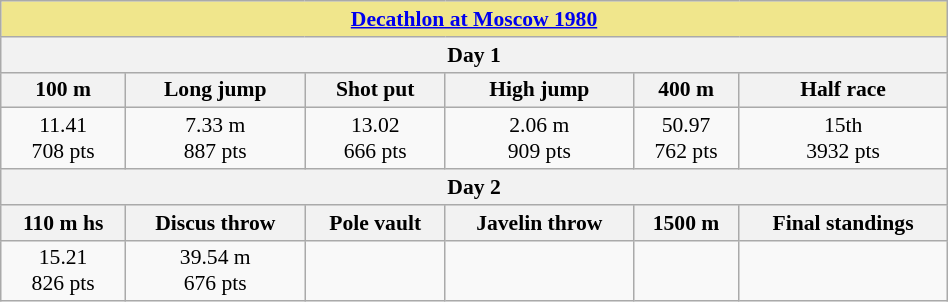<table class="wikitable" width=50% style="font-size:90%; text-align:center;">
<tr>
<td bgcolor=khaki align=center colspan=6><strong><a href='#'>Decathlon at Moscow 1980</a></strong></td>
</tr>
<tr>
<th align=center colspan=6><strong>Day 1</strong></th>
</tr>
<tr>
<th>100 m</th>
<th>Long jump</th>
<th>Shot put</th>
<th>High jump</th>
<th>400 m</th>
<th>Half race</th>
</tr>
<tr>
<td>11.41<br>708 pts</td>
<td>7.33 m<br>887 pts</td>
<td>13.02<br>666 pts</td>
<td>2.06 m<br>909 pts</td>
<td>50.97<br>762 pts</td>
<td>15th<br>3932 pts</td>
</tr>
<tr>
<th align=center colspan=6><strong>Day 2</strong></th>
</tr>
<tr>
<th>110 m hs</th>
<th>Discus throw</th>
<th>Pole vault</th>
<th>Javelin throw</th>
<th>1500 m</th>
<th>Final standings</th>
</tr>
<tr>
<td>15.21<br>826 pts</td>
<td>39.54 m<br>676 pts</td>
<td></td>
<td></td>
<td></td>
<td></td>
</tr>
</table>
